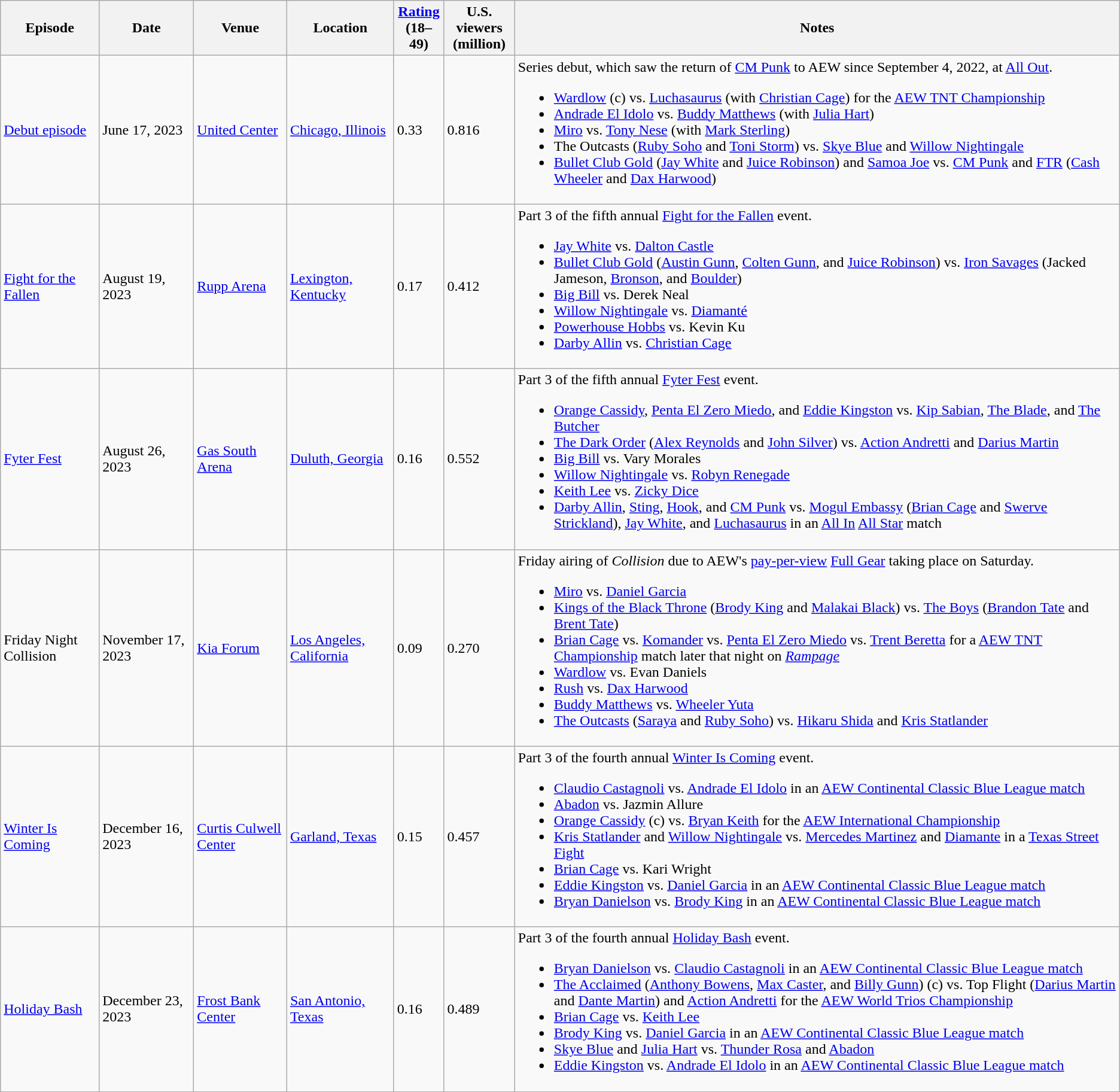<table class="wikitable plainrowheaders sortable">
<tr>
<th>Episode</th>
<th>Date</th>
<th>Venue</th>
<th>Location</th>
<th><a href='#'>Rating</a><br>(18–49)</th>
<th>U.S. viewers<br>(million)</th>
<th>Notes</th>
</tr>
<tr>
<td><a href='#'>Debut episode</a></td>
<td>June 17, 2023</td>
<td><a href='#'>United Center</a></td>
<td><a href='#'>Chicago, Illinois</a></td>
<td>0.33</td>
<td>0.816</td>
<td>Series debut, which saw the return of <a href='#'>CM Punk</a> to AEW since September 4, 2022, at <a href='#'>All Out</a>.<br><ul><li><a href='#'>Wardlow</a> (c) vs. <a href='#'>Luchasaurus</a> (with <a href='#'>Christian Cage</a>) for the <a href='#'>AEW TNT Championship</a></li><li><a href='#'>Andrade El Idolo</a> vs. <a href='#'>Buddy Matthews</a> (with <a href='#'>Julia Hart</a>)</li><li><a href='#'>Miro</a> vs. <a href='#'>Tony Nese</a> (with <a href='#'>Mark Sterling</a>)</li><li>The Outcasts (<a href='#'>Ruby Soho</a> and <a href='#'>Toni Storm</a>) vs. <a href='#'>Skye Blue</a> and <a href='#'>Willow Nightingale</a></li><li><a href='#'>Bullet Club Gold</a> (<a href='#'>Jay White</a> and <a href='#'>Juice Robinson</a>) and <a href='#'>Samoa Joe</a> vs. <a href='#'>CM Punk</a> and <a href='#'>FTR</a> (<a href='#'>Cash Wheeler</a> and <a href='#'>Dax Harwood</a>)</li></ul></td>
</tr>
<tr>
<td><a href='#'>Fight for the Fallen</a></td>
<td>August 19, 2023</td>
<td><a href='#'>Rupp Arena</a></td>
<td><a href='#'>Lexington, Kentucky</a></td>
<td>0.17</td>
<td>0.412</td>
<td>Part 3 of the fifth annual <a href='#'>Fight for the Fallen</a> event.<br><ul><li><a href='#'>Jay White</a> vs. <a href='#'>Dalton Castle</a></li><li><a href='#'>Bullet Club Gold</a> (<a href='#'>Austin Gunn</a>, <a href='#'>Colten Gunn</a>, and <a href='#'>Juice Robinson</a>) vs. <a href='#'>Iron Savages</a> (Jacked Jameson, <a href='#'>Bronson</a>, and <a href='#'>Boulder</a>)</li><li><a href='#'>Big Bill</a> vs. Derek Neal</li><li><a href='#'>Willow Nightingale</a> vs. <a href='#'>Diamanté</a></li><li><a href='#'>Powerhouse Hobbs</a> vs. Kevin Ku</li><li><a href='#'>Darby Allin</a> vs. <a href='#'>Christian Cage</a></li></ul></td>
</tr>
<tr>
<td><a href='#'>Fyter Fest</a></td>
<td>August 26, 2023</td>
<td><a href='#'>Gas South Arena</a></td>
<td><a href='#'>Duluth, Georgia</a></td>
<td>0.16</td>
<td>0.552</td>
<td>Part 3 of the fifth annual <a href='#'>Fyter Fest</a> event.<br><ul><li><a href='#'>Orange Cassidy</a>, <a href='#'>Penta El Zero Miedo</a>, and <a href='#'>Eddie Kingston</a> vs. <a href='#'>Kip Sabian</a>, <a href='#'>The Blade</a>, and <a href='#'>The Butcher</a></li><li><a href='#'>The Dark Order</a> (<a href='#'>Alex Reynolds</a> and <a href='#'>John Silver</a>) vs. <a href='#'>Action Andretti</a> and <a href='#'>Darius Martin</a></li><li><a href='#'>Big Bill</a> vs. Vary Morales</li><li><a href='#'>Willow Nightingale</a> vs. <a href='#'>Robyn Renegade</a></li><li><a href='#'>Keith Lee</a> vs. <a href='#'>Zicky Dice</a></li><li><a href='#'>Darby Allin</a>, <a href='#'>Sting</a>, <a href='#'>Hook</a>, and <a href='#'>CM Punk</a> vs. <a href='#'>Mogul Embassy</a> (<a href='#'>Brian Cage</a> and <a href='#'>Swerve Strickland</a>), <a href='#'>Jay White</a>, and <a href='#'>Luchasaurus</a> in an <a href='#'>All In</a> <a href='#'>All Star</a> match</li></ul></td>
</tr>
<tr>
<td>Friday Night Collision</td>
<td>November 17, 2023</td>
<td><a href='#'>Kia Forum</a></td>
<td><a href='#'>Los Angeles, California</a></td>
<td>0.09</td>
<td>0.270</td>
<td>Friday airing of <em>Collision</em> due to AEW's <a href='#'>pay-per-view</a> <a href='#'>Full Gear</a> taking place on Saturday.<br><ul><li><a href='#'>Miro</a> vs. <a href='#'>Daniel Garcia</a></li><li><a href='#'>Kings of the Black Throne</a> (<a href='#'>Brody King</a> and <a href='#'>Malakai Black</a>) vs. <a href='#'>The Boys</a> (<a href='#'>Brandon Tate</a> and <a href='#'>Brent Tate</a>)</li><li><a href='#'>Brian Cage</a> vs. <a href='#'>Komander</a> vs. <a href='#'>Penta El Zero Miedo</a> vs. <a href='#'>Trent Beretta</a> for a <a href='#'>AEW TNT Championship</a> match later that night on <em><a href='#'>Rampage</a></em></li><li><a href='#'>Wardlow</a> vs. Evan Daniels</li><li><a href='#'>Rush</a> vs. <a href='#'>Dax Harwood</a></li><li><a href='#'>Buddy Matthews</a> vs. <a href='#'>Wheeler Yuta</a></li><li><a href='#'>The Outcasts</a> (<a href='#'>Saraya</a> and <a href='#'>Ruby Soho</a>) vs. <a href='#'>Hikaru Shida</a> and <a href='#'>Kris Statlander</a></li></ul></td>
</tr>
<tr>
<td><a href='#'>Winter Is Coming</a></td>
<td>December 16, 2023</td>
<td><a href='#'>Curtis Culwell Center</a></td>
<td><a href='#'>Garland, Texas</a></td>
<td>0.15</td>
<td>0.457</td>
<td>Part 3 of the fourth annual <a href='#'>Winter Is Coming</a> event.<br><ul><li><a href='#'>Claudio Castagnoli</a> vs. <a href='#'>Andrade El Idolo</a> in an <a href='#'>AEW Continental Classic Blue League match</a></li><li><a href='#'>Abadon</a> vs. Jazmin Allure</li><li><a href='#'>Orange Cassidy</a> (c) vs. <a href='#'>Bryan Keith</a> for the <a href='#'>AEW International Championship</a></li><li><a href='#'>Kris Statlander</a> and <a href='#'>Willow Nightingale</a> vs. <a href='#'>Mercedes Martinez</a> and <a href='#'>Diamante</a> in a <a href='#'>Texas Street Fight</a></li><li><a href='#'>Brian Cage</a> vs. Kari Wright</li><li><a href='#'>Eddie Kingston</a> vs. <a href='#'>Daniel Garcia</a> in an <a href='#'>AEW Continental Classic Blue League match</a></li><li><a href='#'>Bryan Danielson</a> vs. <a href='#'>Brody King</a> in an <a href='#'>AEW Continental Classic Blue League match</a></li></ul></td>
</tr>
<tr>
<td><a href='#'>Holiday Bash</a></td>
<td>December 23, 2023</td>
<td><a href='#'>Frost Bank Center</a></td>
<td><a href='#'>San Antonio, Texas</a></td>
<td>0.16</td>
<td>0.489</td>
<td>Part 3 of the fourth annual <a href='#'>Holiday Bash</a> event.<br><ul><li><a href='#'>Bryan Danielson</a> vs. <a href='#'>Claudio Castagnoli</a> in an <a href='#'>AEW Continental Classic Blue League match</a></li><li><a href='#'>The Acclaimed</a> (<a href='#'>Anthony Bowens</a>, <a href='#'>Max Caster</a>, and <a href='#'>Billy Gunn</a>) (c) vs. Top Flight (<a href='#'>Darius Martin</a> and <a href='#'>Dante Martin</a>) and <a href='#'>Action Andretti</a> for the <a href='#'>AEW World Trios Championship</a></li><li><a href='#'>Brian Cage</a> vs. <a href='#'>Keith Lee</a></li><li><a href='#'>Brody King</a> vs. <a href='#'>Daniel Garcia</a> in an <a href='#'>AEW Continental Classic Blue League match</a></li><li><a href='#'>Skye Blue</a> and <a href='#'>Julia Hart</a> vs. <a href='#'>Thunder Rosa</a> and <a href='#'>Abadon</a></li><li><a href='#'>Eddie Kingston</a> vs. <a href='#'>Andrade El Idolo</a> in an <a href='#'>AEW Continental Classic Blue League match</a></li></ul></td>
</tr>
</table>
